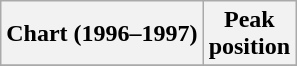<table class="wikitable sortable">
<tr>
<th align="left">Chart (1996–1997)</th>
<th align="center">Peak<br>position</th>
</tr>
<tr>
</tr>
</table>
